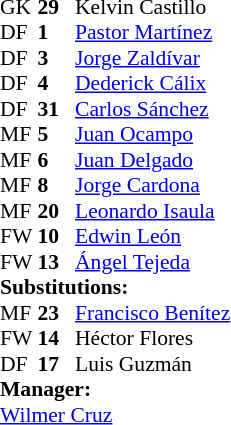<table style = "font-size: 90%" cellspacing = "0" cellpadding = "0">
<tr>
<td colspan = 4></td>
</tr>
<tr>
<th style="width:25px;"></th>
<th style="width:25px;"></th>
</tr>
<tr>
<td>GK</td>
<td><strong>29</strong></td>
<td> Kelvin Castillo</td>
</tr>
<tr>
<td>DF</td>
<td><strong>1</strong></td>
<td> <a href='#'>Pastor Martínez</a></td>
</tr>
<tr>
<td>DF</td>
<td><strong>3</strong></td>
<td> <a href='#'>Jorge Zaldívar</a></td>
</tr>
<tr>
<td>DF</td>
<td><strong>4</strong></td>
<td> <a href='#'>Dederick Cálix</a></td>
</tr>
<tr>
<td>DF</td>
<td><strong>31</strong></td>
<td> <a href='#'>Carlos Sánchez</a></td>
</tr>
<tr>
<td>MF</td>
<td><strong>5</strong></td>
<td> <a href='#'>Juan Ocampo</a></td>
</tr>
<tr>
<td>MF</td>
<td><strong>6</strong></td>
<td> <a href='#'>Juan Delgado</a></td>
</tr>
<tr>
<td>MF</td>
<td><strong>8</strong></td>
<td> <a href='#'>Jorge Cardona</a></td>
</tr>
<tr>
<td>MF</td>
<td><strong>20</strong></td>
<td> <a href='#'>Leonardo Isaula</a></td>
<td></td>
<td></td>
</tr>
<tr>
<td>FW</td>
<td><strong>10</strong></td>
<td> <a href='#'>Edwin León</a></td>
<td></td>
<td></td>
</tr>
<tr>
<td>FW</td>
<td><strong>13</strong></td>
<td> <a href='#'>Ángel Tejeda</a></td>
</tr>
<tr>
<td colspan = 3><strong>Substitutions:</strong></td>
</tr>
<tr>
<td>MF</td>
<td><strong>23</strong></td>
<td> <a href='#'>Francisco Benítez</a></td>
<td></td>
<td></td>
<td></td>
<td></td>
</tr>
<tr>
<td>FW</td>
<td><strong>14</strong></td>
<td> Héctor Flores</td>
<td></td>
<td></td>
</tr>
<tr>
<td>DF</td>
<td><strong>17</strong></td>
<td> Luis Guzmán</td>
<td></td>
<td></td>
</tr>
<tr>
<td colspan = 3><strong>Manager:</strong></td>
</tr>
<tr>
<td colspan = 3> <a href='#'>Wilmer Cruz</a></td>
</tr>
</table>
